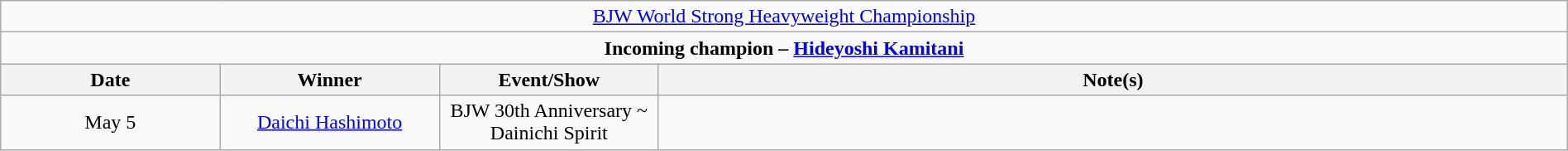<table class="wikitable" style="text-align:center; width:100%;">
<tr>
<td colspan="4" style="text-align: center;"><a href='#'>BJW World Strong Heavyweight Championship</a></td>
</tr>
<tr>
<td colspan="4" style="text-align: center;"><strong>Incoming champion – <a href='#'>Hideyoshi Kamitani</a></strong></td>
</tr>
<tr>
<th width="14%">Date</th>
<th width="14%">Winner</th>
<th width="14%">Event/Show</th>
<th width="58%">Note(s)</th>
</tr>
<tr>
<td>May 5</td>
<td><a href='#'>Daichi Hashimoto</a></td>
<td>BJW 30th Anniversary ~ Dainichi Spirit</td>
<td></td>
</tr>
</table>
